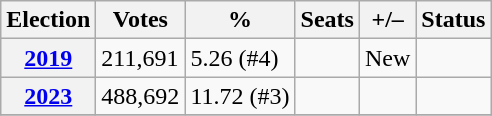<table class="wikitable" style="text-align:left;">
<tr>
<th>Election</th>
<th>Votes</th>
<th>%</th>
<th>Seats</th>
<th>+/–</th>
<th>Status</th>
</tr>
<tr>
<th><a href='#'>2019</a></th>
<td>211,691</td>
<td>5.26 (#4)</td>
<td></td>
<td>New</td>
<td></td>
</tr>
<tr>
<th><a href='#'>2023</a></th>
<td>488,692</td>
<td>11.72 (#3)</td>
<td></td>
<td></td>
<td></td>
</tr>
<tr>
</tr>
</table>
